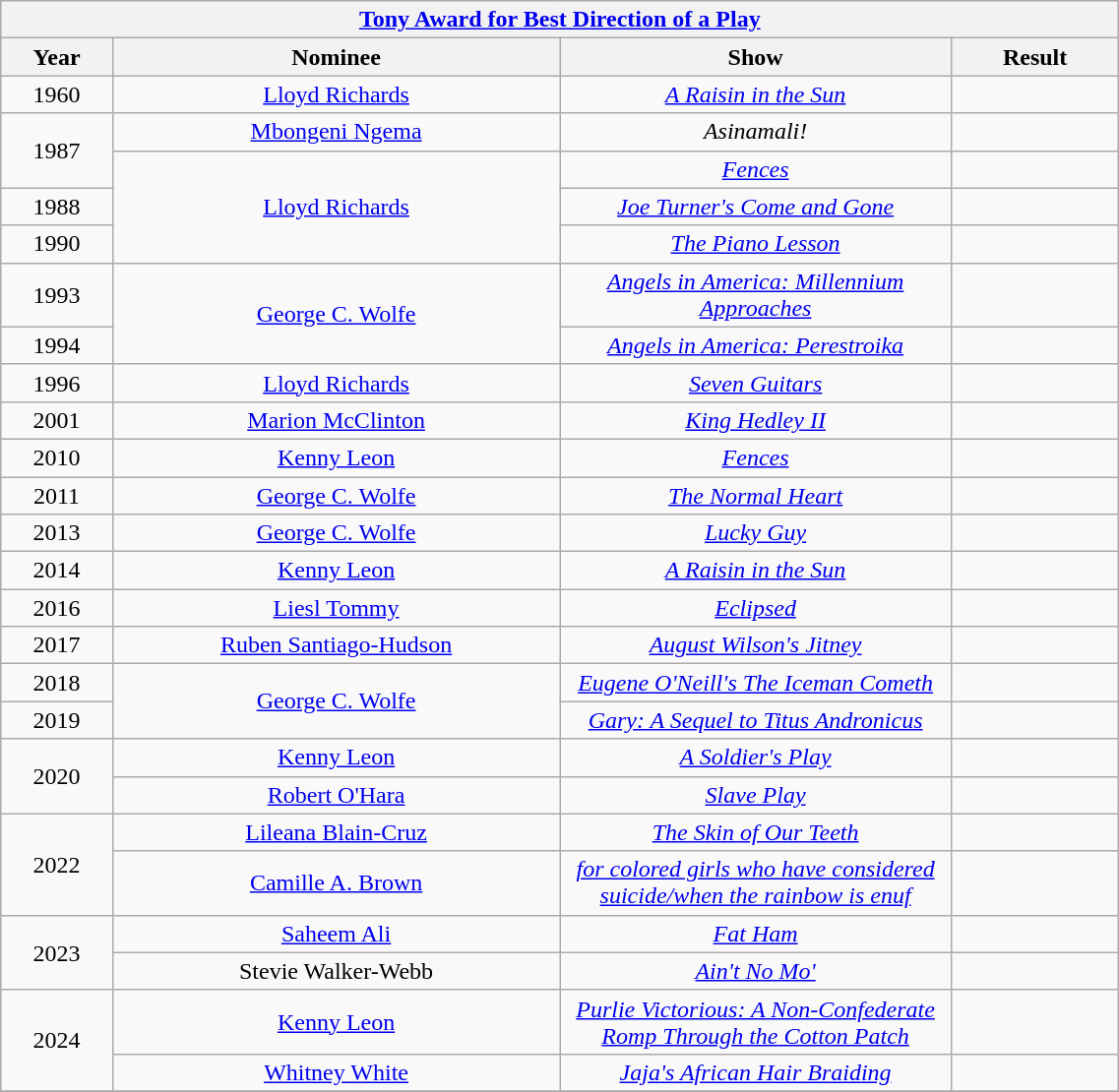<table class="wikitable" width="60%" style="text-align: center">
<tr>
<th colspan="4"><a href='#'>Tony Award for Best Direction of a Play</a></th>
</tr>
<tr>
<th style="width:10%;">Year</th>
<th style="width:40%;">Nominee</th>
<th style="width:35%;">Show</th>
<th style="width:15%;">Result</th>
</tr>
<tr>
<td>1960</td>
<td><a href='#'>Lloyd Richards</a></td>
<td><em><a href='#'>A Raisin in the Sun</a></em></td>
<td></td>
</tr>
<tr>
<td rowspan="2">1987</td>
<td><a href='#'>Mbongeni Ngema</a></td>
<td><em>Asinamali!</em></td>
<td></td>
</tr>
<tr>
<td rowspan="3"><a href='#'>Lloyd Richards</a></td>
<td><em><a href='#'>Fences</a></em></td>
<td></td>
</tr>
<tr>
<td>1988</td>
<td><em><a href='#'>Joe Turner's Come and Gone</a></em></td>
<td></td>
</tr>
<tr>
<td>1990</td>
<td><em><a href='#'>The Piano Lesson</a></em></td>
<td></td>
</tr>
<tr>
<td>1993</td>
<td rowspan="2"><a href='#'>George C. Wolfe</a></td>
<td><em><a href='#'>Angels in America: Millennium Approaches</a></em></td>
<td></td>
</tr>
<tr>
<td>1994</td>
<td><em><a href='#'>Angels in America: Perestroika</a></em></td>
<td></td>
</tr>
<tr>
<td>1996</td>
<td><a href='#'>Lloyd Richards</a></td>
<td><em><a href='#'>Seven Guitars</a></em></td>
<td></td>
</tr>
<tr>
<td>2001</td>
<td><a href='#'>Marion McClinton</a></td>
<td><em><a href='#'>King Hedley II</a></em></td>
<td></td>
</tr>
<tr>
<td>2010</td>
<td><a href='#'>Kenny Leon</a></td>
<td><em><a href='#'>Fences</a></em></td>
<td></td>
</tr>
<tr>
<td>2011</td>
<td><a href='#'>George C. Wolfe</a></td>
<td><em><a href='#'>The Normal Heart</a></em></td>
<td></td>
</tr>
<tr>
<td>2013</td>
<td><a href='#'>George C. Wolfe</a></td>
<td><em><a href='#'>Lucky Guy</a></em></td>
<td></td>
</tr>
<tr>
<td>2014</td>
<td><a href='#'>Kenny Leon</a></td>
<td><em><a href='#'>A Raisin in the Sun</a></em></td>
<td></td>
</tr>
<tr>
<td>2016</td>
<td><a href='#'>Liesl Tommy</a></td>
<td><em><a href='#'>Eclipsed</a></em></td>
<td></td>
</tr>
<tr>
<td>2017</td>
<td><a href='#'>Ruben Santiago-Hudson</a></td>
<td><em><a href='#'>August Wilson's Jitney</a></em></td>
<td></td>
</tr>
<tr>
<td>2018</td>
<td rowspan="2"><a href='#'>George C. Wolfe</a></td>
<td><em><a href='#'>Eugene O'Neill's The Iceman Cometh</a></em></td>
<td></td>
</tr>
<tr>
<td>2019</td>
<td><em><a href='#'>Gary: A Sequel to Titus Andronicus</a></em></td>
<td></td>
</tr>
<tr>
<td rowspan="2">2020</td>
<td><a href='#'>Kenny Leon</a></td>
<td><em><a href='#'>A Soldier's Play</a></em></td>
<td></td>
</tr>
<tr>
<td><a href='#'>Robert O'Hara</a></td>
<td><em><a href='#'>Slave Play</a></em></td>
<td></td>
</tr>
<tr>
<td rowspan="2">2022</td>
<td><a href='#'>Lileana Blain-Cruz</a></td>
<td><em><a href='#'>The Skin of Our Teeth</a></em></td>
<td></td>
</tr>
<tr>
<td><a href='#'>Camille A. Brown</a></td>
<td><em><a href='#'>for colored girls who have considered suicide/when the rainbow is enuf</a></em></td>
<td></td>
</tr>
<tr>
<td rowspan="2">2023</td>
<td><a href='#'>Saheem Ali</a></td>
<td><em><a href='#'>Fat Ham</a></em></td>
<td></td>
</tr>
<tr>
<td>Stevie Walker-Webb</td>
<td><em><a href='#'>Ain't No Mo'</a></em></td>
<td></td>
</tr>
<tr>
<td rowspan="2">2024</td>
<td><a href='#'>Kenny Leon</a></td>
<td><em><a href='#'>Purlie Victorious: A Non-Confederate Romp Through the Cotton Patch</a></em></td>
<td></td>
</tr>
<tr>
<td><a href='#'>Whitney White</a></td>
<td><em><a href='#'>Jaja's African Hair Braiding</a></em></td>
<td></td>
</tr>
<tr>
</tr>
</table>
